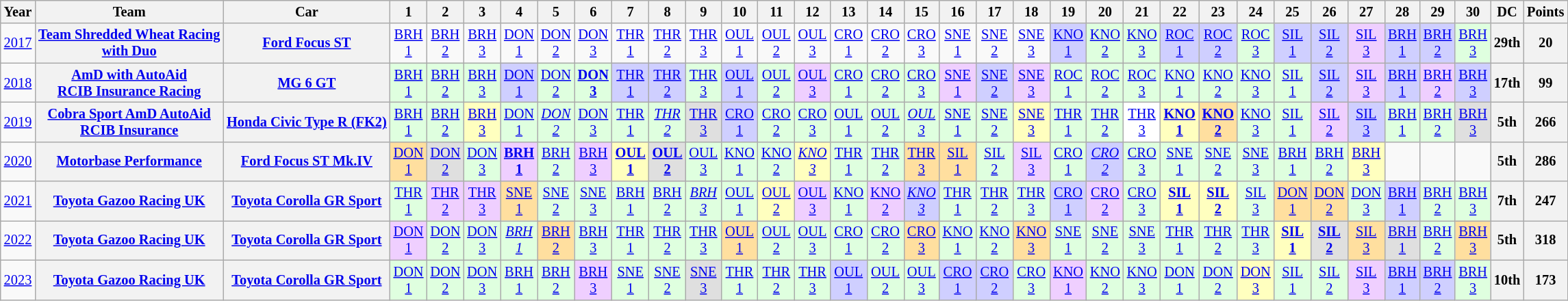<table class="wikitable" style="text-align:center; font-size:85%">
<tr>
<th>Year</th>
<th>Team</th>
<th>Car</th>
<th>1</th>
<th>2</th>
<th>3</th>
<th>4</th>
<th>5</th>
<th>6</th>
<th>7</th>
<th>8</th>
<th>9</th>
<th>10</th>
<th>11</th>
<th>12</th>
<th>13</th>
<th>14</th>
<th>15</th>
<th>16</th>
<th>17</th>
<th>18</th>
<th>19</th>
<th>20</th>
<th>21</th>
<th>22</th>
<th>23</th>
<th>24</th>
<th>25</th>
<th>26</th>
<th>27</th>
<th>28</th>
<th>29</th>
<th>30</th>
<th>DC</th>
<th>Points</th>
</tr>
<tr>
<td><a href='#'>2017</a></td>
<th nowrap><a href='#'>Team Shredded Wheat Racing<br>with Duo</a></th>
<th nowrap><a href='#'>Ford Focus ST</a></th>
<td><a href='#'>BRH<br>1</a></td>
<td><a href='#'>BRH<br>2</a></td>
<td><a href='#'>BRH<br>3</a></td>
<td><a href='#'>DON<br>1</a></td>
<td><a href='#'>DON<br>2</a></td>
<td><a href='#'>DON<br>3</a></td>
<td><a href='#'>THR<br>1</a></td>
<td><a href='#'>THR<br>2</a></td>
<td><a href='#'>THR<br>3</a></td>
<td><a href='#'>OUL<br>1</a></td>
<td><a href='#'>OUL<br>2</a></td>
<td><a href='#'>OUL<br>3</a></td>
<td><a href='#'>CRO<br>1</a></td>
<td><a href='#'>CRO<br>2</a></td>
<td><a href='#'>CRO<br>3</a></td>
<td><a href='#'>SNE<br>1</a></td>
<td><a href='#'>SNE<br>2</a></td>
<td><a href='#'>SNE<br>3</a></td>
<td style="background:#CFCFFF;"><a href='#'>KNO<br>1</a><br></td>
<td style="background:#DFFFDF;"><a href='#'>KNO<br>2</a><br></td>
<td style="background:#DFFFDF;"><a href='#'>KNO<br>3</a><br></td>
<td style="background:#CFCFFF;"><a href='#'>ROC<br>1</a><br></td>
<td style="background:#CFCFFF;"><a href='#'>ROC<br>2</a><br></td>
<td style="background:#DFFFDF;"><a href='#'>ROC<br>3</a><br></td>
<td style="background:#CFCFFF;"><a href='#'>SIL<br>1</a><br></td>
<td style="background:#CFCFFF;"><a href='#'>SIL<br>2</a><br></td>
<td style="background:#EFCFFF;"><a href='#'>SIL<br>3</a><br></td>
<td style="background:#CFCFFF;"><a href='#'>BRH<br>1</a><br></td>
<td style="background:#CFCFFF;"><a href='#'>BRH<br>2</a><br></td>
<td style="background:#DFFFDF;"><a href='#'>BRH<br>3</a><br></td>
<th>29th</th>
<th>20</th>
</tr>
<tr>
<td><a href='#'>2018</a></td>
<th nowrap><a href='#'>AmD with AutoAid<br>RCIB Insurance Racing</a></th>
<th nowrap><a href='#'>MG 6 GT</a></th>
<td style="background:#DFFFDF;"><a href='#'>BRH<br>1</a><br></td>
<td style="background:#DFFFDF;"><a href='#'>BRH<br>2</a><br></td>
<td style="background:#DFFFDF;"><a href='#'>BRH<br>3</a><br></td>
<td style="background:#CFCFFF;"><a href='#'>DON<br>1</a><br></td>
<td style="background:#DFFFDF;"><a href='#'>DON<br>2</a><br></td>
<td style="background:#DFFFDF;"><strong><a href='#'>DON<br>3</a></strong><br></td>
<td style="background:#CFCFFF;"><a href='#'>THR<br>1</a><br></td>
<td style="background:#CFCFFF;"><a href='#'>THR<br>2</a><br></td>
<td style="background:#DFFFDF;"><a href='#'>THR<br>3</a><br></td>
<td style="background:#CFCFFF;"><a href='#'>OUL<br>1</a><br></td>
<td style="background:#DFFFDF;"><a href='#'>OUL<br>2</a><br></td>
<td style="background:#EFCFFF;"><a href='#'>OUL<br>3</a><br></td>
<td style="background:#DFFFDF;"><a href='#'>CRO<br>1</a><br></td>
<td style="background:#DFFFDF;"><a href='#'>CRO<br>2</a><br></td>
<td style="background:#DFFFDF;"><a href='#'>CRO<br>3</a><br></td>
<td style="background:#EFCFFF;"><a href='#'>SNE<br>1</a><br></td>
<td style="background:#CFCFFF;"><a href='#'>SNE<br>2</a><br></td>
<td style="background:#EFCFFF;"><a href='#'>SNE<br>3</a><br></td>
<td style="background:#DFFFDF;"><a href='#'>ROC<br>1</a><br></td>
<td style="background:#DFFFDF;"><a href='#'>ROC<br>2</a><br></td>
<td style="background:#DFFFDF;"><a href='#'>ROC<br>3</a><br></td>
<td style="background:#DFFFDF;"><a href='#'>KNO<br>1</a><br></td>
<td style="background:#DFFFDF;"><a href='#'>KNO<br>2</a><br></td>
<td style="background:#DFFFDF;"><a href='#'>KNO<br>3</a><br></td>
<td style="background:#DFFFDF;"><a href='#'>SIL<br>1</a><br></td>
<td style="background:#CFCFFF;"><a href='#'>SIL<br>2</a><br></td>
<td style="background:#EFCFFF;"><a href='#'>SIL<br>3</a><br></td>
<td style="background:#CFCFFF;"><a href='#'>BRH<br>1</a><br></td>
<td style="background:#EFCFFF;"><a href='#'>BRH<br>2</a><br></td>
<td style="background:#CFCFFF;"><a href='#'>BRH<br>3</a><br></td>
<th>17th</th>
<th>99</th>
</tr>
<tr>
<td><a href='#'>2019</a></td>
<th nowrap><a href='#'>Cobra Sport AmD AutoAid<br>RCIB Insurance</a></th>
<th nowrap><a href='#'>Honda Civic Type R (FK2)</a></th>
<td style="background:#DFFFDF;"><a href='#'>BRH<br>1</a><br></td>
<td style="background:#DFFFDF;"><a href='#'>BRH<br>2</a><br></td>
<td style="background:#FFFFBF;"><a href='#'>BRH<br>3</a><br></td>
<td style="background:#DFFFDF;"><a href='#'>DON<br>1</a><br></td>
<td style="background:#DFFFDF;"><em><a href='#'>DON<br>2</a></em><br></td>
<td style="background:#DFFFDF;"><a href='#'>DON<br>3</a><br></td>
<td style="background:#DFFFDF;"><a href='#'>THR<br>1</a><br></td>
<td style="background:#DFFFDF;"><em><a href='#'>THR<br>2</a></em><br></td>
<td style="background:#DFDFDF;"><a href='#'>THR<br>3</a><br></td>
<td style="background:#CFCFFF;"><a href='#'>CRO<br>1</a><br></td>
<td style="background:#DFFFDF;"><a href='#'>CRO<br>2</a><br></td>
<td style="background:#DFFFDF;"><a href='#'>CRO<br>3</a><br></td>
<td style="background:#DFFFDF;"><a href='#'>OUL<br>1</a><br></td>
<td style="background:#DFFFDF;"><a href='#'>OUL<br>2</a><br></td>
<td style="background:#DFFFDF;"><em><a href='#'>OUL<br>3</a></em><br></td>
<td style="background:#DFFFDF;"><a href='#'>SNE<br>1</a><br></td>
<td style="background:#DFFFDF;"><a href='#'>SNE<br>2</a><br></td>
<td style="background:#FFFFBF;"><a href='#'>SNE<br>3</a><br></td>
<td style="background:#DFFFDF;"><a href='#'>THR<br>1</a><br></td>
<td style="background:#DFFFDF;"><a href='#'>THR<br>2</a><br></td>
<td style="background:#FFFFFF;"><a href='#'>THR<br>3</a><br></td>
<td style="background:#FFFFBF;"><strong><a href='#'>KNO<br>1</a></strong><br></td>
<td style="background:#FFDF9F;"><strong><a href='#'>KNO<br>2</a></strong><br></td>
<td style="background:#DFFFDF;"><a href='#'>KNO<br>3</a><br></td>
<td style="background:#DFFFDF;"><a href='#'>SIL<br>1</a><br></td>
<td style="background:#EFCFFF;"><a href='#'>SIL<br>2</a><br></td>
<td style="background:#CFCFFF;"><a href='#'>SIL<br>3</a><br></td>
<td style="background:#DFFFDF;"><a href='#'>BRH<br>1</a><br></td>
<td style="background:#DFFFDF;"><a href='#'>BRH<br>2</a><br></td>
<td style="background:#DFDFDF;"><a href='#'>BRH<br>3</a><br></td>
<th>5th</th>
<th>266</th>
</tr>
<tr>
<td><a href='#'>2020</a></td>
<th nowrap><a href='#'>Motorbase Performance</a></th>
<th nowrap><a href='#'>Ford Focus ST Mk.IV</a></th>
<td style="background:#FFDF9F;"><a href='#'>DON<br>1</a><br></td>
<td style="background:#DFDFDF;"><a href='#'>DON<br>2</a><br></td>
<td style="background:#DFFFDF;"><a href='#'>DON<br>3</a><br></td>
<td style="background:#EFCFFF;"><strong><a href='#'>BRH<br>1</a></strong><br></td>
<td style="background:#DFFFDF;"><a href='#'>BRH<br>2</a><br></td>
<td style="background:#EFCFFF;"><a href='#'>BRH<br>3</a><br></td>
<td style="background:#FFFFBF;"><strong><a href='#'>OUL<br>1</a></strong><br></td>
<td style="background:#DFDFDF;"><strong><a href='#'>OUL<br>2</a></strong><br></td>
<td style="background:#DFFFDF;"><a href='#'>OUL<br>3</a><br></td>
<td style="background:#DFFFDF;"><a href='#'>KNO<br>1</a><br></td>
<td style="background:#DFFFDF;"><a href='#'>KNO<br>2</a><br></td>
<td style="background:#FFFFBF;"><em><a href='#'>KNO<br>3</a></em><br></td>
<td style="background:#DFFFDF;"><a href='#'>THR<br>1</a><br></td>
<td style="background:#DFFFDF;"><a href='#'>THR<br>2</a><br></td>
<td style="background:#FFDF9F;"><a href='#'>THR<br>3</a><br></td>
<td style="background:#FFDF9F;"><a href='#'>SIL<br>1</a><br></td>
<td style="background:#DFFFDF;"><a href='#'>SIL<br>2</a><br></td>
<td style="background:#EFCFFF;"><a href='#'>SIL<br>3</a><br></td>
<td style="background:#DFFFDF;"><a href='#'>CRO<br>1</a><br></td>
<td style="background:#CFCFFF;"><em><a href='#'>CRO<br>2</a></em><br></td>
<td style="background:#DFFFDF;"><a href='#'>CRO<br>3</a><br></td>
<td style="background:#DFFFDF;"><a href='#'>SNE<br>1</a><br></td>
<td style="background:#DFFFDF;"><a href='#'>SNE<br>2</a><br></td>
<td style="background:#DFFFDF;"><a href='#'>SNE<br>3</a><br></td>
<td style="background:#DFFFDF;"><a href='#'>BRH<br>1</a><br></td>
<td style="background:#DFFFDF;"><a href='#'>BRH<br>2</a><br></td>
<td style="background:#FFFFBF;"><a href='#'>BRH<br>3</a><br></td>
<td></td>
<td></td>
<td></td>
<th>5th</th>
<th>286</th>
</tr>
<tr>
<td><a href='#'>2021</a></td>
<th nowrap><a href='#'>Toyota Gazoo Racing UK</a></th>
<th nowrap><a href='#'>Toyota Corolla GR Sport</a></th>
<td style="background:#DFFFDF;"><a href='#'>THR<br>1</a><br></td>
<td style="background:#EFCFFF;"><a href='#'>THR<br>2</a><br></td>
<td style="background:#EFCFFF;"><a href='#'>THR<br>3</a><br></td>
<td style="background:#FFDF9F;"><a href='#'>SNE<br>1</a><br></td>
<td style="background:#DFFFDF;"><a href='#'>SNE<br>2</a><br></td>
<td style="background:#DFFFDF;"><a href='#'>SNE<br>3</a><br></td>
<td style="background:#DFFFDF;"><a href='#'>BRH<br>1</a><br></td>
<td style="background:#DFFFDF;"><a href='#'>BRH<br>2</a><br></td>
<td style="background:#DFFFDF;"><em><a href='#'>BRH<br>3</a></em><br></td>
<td style="background:#DFFFDF;"><a href='#'>OUL<br>1</a><br></td>
<td style="background:#FFFFBF;"><a href='#'>OUL<br>2</a><br></td>
<td style="background:#EFCFFF;"><a href='#'>OUL<br>3</a><br></td>
<td style="background:#DFFFDF;"><a href='#'>KNO<br>1</a><br></td>
<td style="background:#EFCFFF;"><a href='#'>KNO<br>2</a><br></td>
<td style="background:#CFCFFF;"><em><a href='#'>KNO<br>3</a></em><br></td>
<td style="background:#DFFFDF;"><a href='#'>THR<br>1</a><br></td>
<td style="background:#DFFFDF;"><a href='#'>THR<br>2</a><br></td>
<td style="background:#DFFFDF;"><a href='#'>THR<br>3</a><br></td>
<td style="background:#CFCFFF;"><a href='#'>CRO<br>1</a><br></td>
<td style="background:#EFCFFF;"><a href='#'>CRO<br>2</a><br></td>
<td style="background:#DFFFDF;"><a href='#'>CRO<br>3</a><br></td>
<td style="background:#FFFFBF;"><strong><a href='#'>SIL<br>1</a></strong><br></td>
<td style="background:#FFFFBF;"><strong><a href='#'>SIL<br>2</a></strong><br></td>
<td style="background:#DFFFDF;"><a href='#'>SIL<br>3</a><br></td>
<td style="background:#FFDF9F;"><a href='#'>DON<br>1</a><br></td>
<td style="background:#FFDF9F;"><a href='#'>DON<br>2</a><br></td>
<td style="background:#DFFFDF;"><a href='#'>DON<br>3</a><br></td>
<td style="background:#CFCFFF;"><a href='#'>BRH<br>1</a><br></td>
<td style="background:#DFFFDF;"><a href='#'>BRH<br>2</a><br></td>
<td style="background:#DFFFDF;"><a href='#'>BRH<br>3</a><br></td>
<th>7th</th>
<th>247</th>
</tr>
<tr>
<td><a href='#'>2022</a></td>
<th nowrap><a href='#'>Toyota Gazoo Racing UK</a></th>
<th nowrap><a href='#'>Toyota Corolla GR Sport</a></th>
<td style="background:#EFCFFF;"><a href='#'>DON<br>1</a><br></td>
<td style="background:#DFFFDF;"><a href='#'>DON<br>2</a><br></td>
<td style="background:#DFFFDF;"><a href='#'>DON<br>3</a><br></td>
<td style="background:#DFFFDF;"><em><a href='#'>BRH<br>1</a></em><br></td>
<td style="background:#FFDF9F;"><a href='#'>BRH<br>2</a><br></td>
<td style="background:#DFFFDF;"><a href='#'>BRH<br>3</a><br></td>
<td style="background:#DFFFDF;"><a href='#'>THR<br>1</a><br></td>
<td style="background:#DFFFDF;"><a href='#'>THR<br>2</a><br></td>
<td style="background:#DFFFDF;"><a href='#'>THR<br>3</a><br></td>
<td style="background:#FFDF9F;"><a href='#'>OUL<br>1</a><br></td>
<td style="background:#DFFFDF;"><a href='#'>OUL<br>2</a><br></td>
<td style="background:#DFFFDF;"><a href='#'>OUL<br>3</a><br></td>
<td style="background:#DFFFDF;"><a href='#'>CRO<br>1</a><br></td>
<td style="background:#DFFFDF;"><a href='#'>CRO<br>2</a><br></td>
<td style="background:#FFDF9F;"><a href='#'>CRO<br>3</a><br></td>
<td style="background:#DFFFDF;"><a href='#'>KNO<br>1</a><br></td>
<td style="background:#DFFFDF;"><a href='#'>KNO<br>2</a><br></td>
<td style="background:#FFDF9F;"><a href='#'>KNO<br>3</a><br></td>
<td style="background:#DFFFDF;"><a href='#'>SNE<br>1</a><br></td>
<td style="background:#DFFFDF;"><a href='#'>SNE<br>2</a><br></td>
<td style="background:#DFFFDF;"><a href='#'>SNE<br>3</a><br></td>
<td style="background:#DFFFDF;"><a href='#'>THR<br>1</a><br></td>
<td style="background:#DFFFDF;"><a href='#'>THR<br>2</a><br></td>
<td style="background:#DFFFDF;"><a href='#'>THR<br>3</a><br></td>
<td style="background:#FFFFBF;"><strong><a href='#'>SIL<br>1</a></strong><br></td>
<td style="background:#DFDFDF;"><strong><a href='#'>SIL<br>2</a></strong><br></td>
<td style="background:#FFDF9F;"><a href='#'>SIL<br>3</a><br></td>
<td style="background:#DFDFDF;"><a href='#'>BRH<br>1</a><br></td>
<td style="background:#DFFFDF;"><a href='#'>BRH<br>2</a><br></td>
<td style="background:#FFDF9F;"><a href='#'>BRH<br>3</a><br></td>
<th>5th</th>
<th>318</th>
</tr>
<tr>
<td><a href='#'>2023</a></td>
<th nowrap><a href='#'>Toyota Gazoo Racing UK</a></th>
<th nowrap><a href='#'>Toyota Corolla GR Sport</a></th>
<td style="background:#DFFFDF;"><a href='#'>DON<br>1</a><br></td>
<td style="background:#DFFFDF;"><a href='#'>DON<br>2</a><br></td>
<td style="background:#DFFFDF;"><a href='#'>DON<br>3</a><br></td>
<td style="background:#DFFFDF;"><a href='#'>BRH<br>1</a><br></td>
<td style="background:#DFFFDF;"><a href='#'>BRH<br>2</a><br></td>
<td style="background:#EFCFFF;"><a href='#'>BRH<br>3</a><br></td>
<td style="background:#DFFFDF;"><a href='#'>SNE<br>1</a><br></td>
<td style="background:#DFFFDF;"><a href='#'>SNE<br>2</a><br></td>
<td style="background:#DFDFDF;"><a href='#'>SNE<br>3</a><br></td>
<td style="background:#DFFFDF;"><a href='#'>THR<br>1</a><br></td>
<td style="background:#DFFFDF;"><a href='#'>THR<br>2</a><br></td>
<td style="background:#DFFFDF;"><a href='#'>THR<br>3</a><br></td>
<td style="background:#CFCFFF;"><a href='#'>OUL<br>1</a><br></td>
<td style="background:#DFFFDF;"><a href='#'>OUL<br>2</a><br></td>
<td style="background:#DFFFDF;"><a href='#'>OUL<br>3</a><br></td>
<td style="background:#CFCFFF;"><a href='#'>CRO<br>1</a><br></td>
<td style="background:#CFCFFF;"><a href='#'>CRO<br>2</a><br></td>
<td style="background:#DFFFDF;"><a href='#'>CRO<br>3</a><br></td>
<td style="background:#EFCFFF;"><a href='#'>KNO<br>1</a><br></td>
<td style="background:#DFFFDF;"><a href='#'>KNO<br>2</a><br></td>
<td style="background:#DFFFDF;"><a href='#'>KNO<br>3</a><br></td>
<td style="background:#DFFFDF;"><a href='#'>DON<br>1</a><br></td>
<td style="background:#DFFFDF;"><a href='#'>DON<br>2</a><br></td>
<td style="background:#FFFFBF;"><a href='#'>DON<br>3</a><br></td>
<td style="background:#DFFFDF;"><a href='#'>SIL<br>1</a><br></td>
<td style="background:#DFFFDF;"><a href='#'>SIL<br>2</a><br></td>
<td style="background:#EFCFFF;"><a href='#'>SIL<br>3</a><br></td>
<td style="background:#CFCFFF;"><a href='#'>BRH<br>1</a><br></td>
<td style="background:#CFCFFF;"><a href='#'>BRH<br>2</a><br></td>
<td style="background:#DFFFDF;"><a href='#'>BRH<br>3</a><br></td>
<th>10th</th>
<th>173</th>
</tr>
</table>
